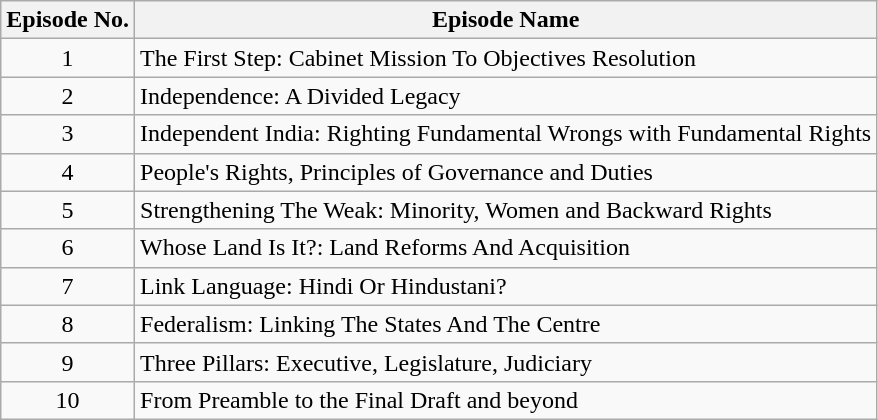<table class="wikitable">
<tr>
<th>Episode No.</th>
<th>Episode Name</th>
</tr>
<tr>
<td align="center">1</td>
<td align="left">The First Step: Cabinet Mission To Objectives Resolution</td>
</tr>
<tr>
<td align="center">2</td>
<td align="left">Independence: A Divided Legacy</td>
</tr>
<tr>
<td align="center">3</td>
<td align="left">Independent India: Righting Fundamental Wrongs with Fundamental Rights</td>
</tr>
<tr>
<td align="center">4</td>
<td align="left">People's Rights, Principles of Governance and Duties</td>
</tr>
<tr>
<td align="center">5</td>
<td align="left">Strengthening The Weak: Minority, Women and Backward Rights</td>
</tr>
<tr>
<td align="center">6</td>
<td align="left">Whose Land Is It?: Land Reforms And Acquisition</td>
</tr>
<tr>
<td align="center">7</td>
<td align="left">Link Language: Hindi Or Hindustani?</td>
</tr>
<tr>
<td align="center">8</td>
<td align="left">Federalism: Linking The States And The Centre</td>
</tr>
<tr>
<td align="center">9</td>
<td align="left">Three Pillars: Executive, Legislature, Judiciary</td>
</tr>
<tr>
<td align="center">10</td>
<td align="left">From Preamble to the Final Draft and beyond</td>
</tr>
</table>
